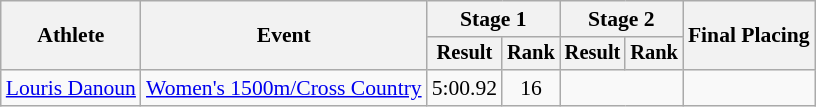<table class="wikitable" style="font-size:90%">
<tr>
<th rowspan=2>Athlete</th>
<th rowspan=2>Event</th>
<th colspan=2>Stage 1</th>
<th colspan=2>Stage 2</th>
<th rowspan=2>Final Placing</th>
</tr>
<tr style="font-size:95%">
<th>Result</th>
<th>Rank</th>
<th>Result</th>
<th>Rank</th>
</tr>
<tr align=center>
<td align=left><a href='#'>Louris Danoun</a></td>
<td align=left><a href='#'>Women's 1500m/Cross Country</a></td>
<td>5:00.92</td>
<td>16</td>
<td colspan=2></td>
<td></td>
</tr>
</table>
